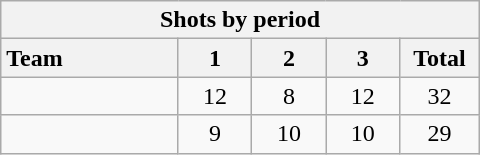<table class="wikitable" style="width:20em; text-align:right;">
<tr>
<th colspan="6">Shots by period</th>
</tr>
<tr>
<th style="width:8em; text-align:left;">Team</th>
<th style="width:3em;">1</th>
<th style="width:3em;">2</th>
<th style="width:3em;">3</th>
<th style="width:3em;">Total</th>
</tr>
<tr style="text-align:center;">
<td style="text-align:left;"></td>
<td>12</td>
<td>8</td>
<td>12</td>
<td>32</td>
</tr>
<tr style="text-align:center;">
<td style="text-align:left;"></td>
<td>9</td>
<td>10</td>
<td>10</td>
<td>29</td>
</tr>
</table>
